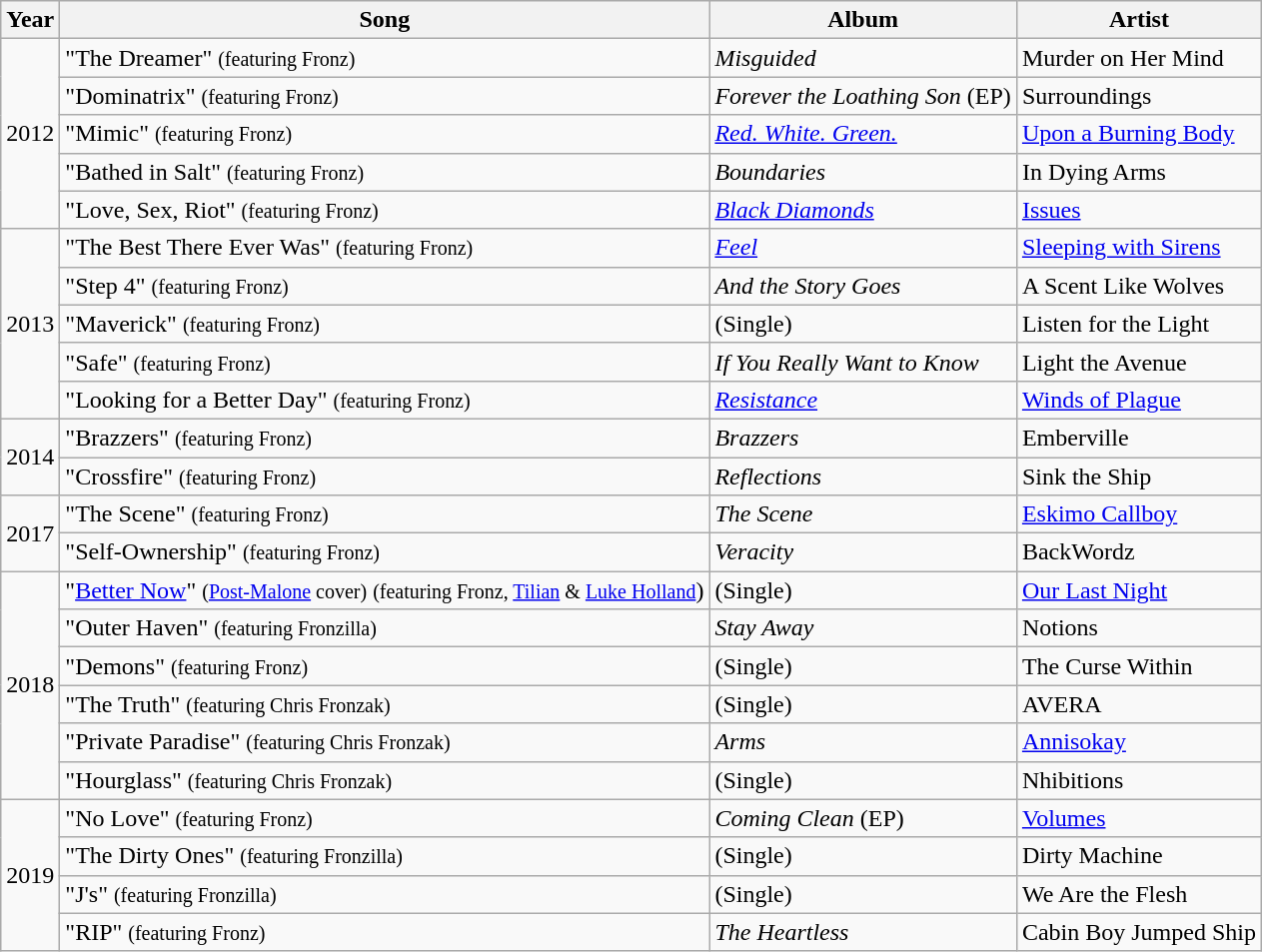<table class="wikitable">
<tr>
<th>Year</th>
<th>Song</th>
<th>Album</th>
<th>Artist</th>
</tr>
<tr>
<td rowspan=5>2012</td>
<td>"The Dreamer" <small>(featuring Fronz)</small></td>
<td><em>Misguided</em></td>
<td>Murder on Her Mind</td>
</tr>
<tr>
<td>"Dominatrix" <small>(featuring Fronz)</small></td>
<td><em>Forever the Loathing Son</em> (EP)</td>
<td>Surroundings</td>
</tr>
<tr>
<td>"Mimic" <small>(featuring Fronz)</small></td>
<td><em><a href='#'>Red. White. Green.</a></em></td>
<td><a href='#'>Upon a Burning Body</a></td>
</tr>
<tr>
<td>"Bathed in Salt" <small>(featuring Fronz)</small></td>
<td><em>Boundaries</em></td>
<td>In Dying Arms</td>
</tr>
<tr>
<td>"Love, Sex, Riot" <small>(featuring Fronz)</small></td>
<td><em><a href='#'>Black Diamonds</a></em></td>
<td><a href='#'>Issues</a></td>
</tr>
<tr>
<td rowspan=5>2013</td>
<td>"The Best There Ever Was" <small>(featuring Fronz)</small></td>
<td><em><a href='#'>Feel</a></em></td>
<td><a href='#'>Sleeping with Sirens</a></td>
</tr>
<tr>
<td>"Step 4" <small>(featuring Fronz)</small></td>
<td><em>And the Story Goes</em></td>
<td>A Scent Like Wolves</td>
</tr>
<tr>
<td>"Maverick" <small>(featuring Fronz)</small></td>
<td>(Single)</td>
<td>Listen for the Light</td>
</tr>
<tr>
<td>"Safe" <small>(featuring Fronz)</small></td>
<td><em>If You Really Want to Know</em></td>
<td>Light the Avenue</td>
</tr>
<tr>
<td>"Looking for a Better Day" <small>(featuring Fronz)</small></td>
<td><em><a href='#'>Resistance</a></em></td>
<td><a href='#'>Winds of Plague</a></td>
</tr>
<tr>
<td rowspan=2>2014</td>
<td>"Brazzers" <small>(featuring Fronz)</small></td>
<td><em>Brazzers</em></td>
<td>Emberville</td>
</tr>
<tr>
<td>"Crossfire" <small>(featuring Fronz)</small></td>
<td><em>Reflections</em></td>
<td>Sink the Ship</td>
</tr>
<tr>
<td rowspan=2>2017</td>
<td>"The Scene" <small>(featuring Fronz)</small></td>
<td><em>The Scene</em></td>
<td><a href='#'>Eskimo Callboy</a></td>
</tr>
<tr>
<td>"Self-Ownership" <small>(featuring Fronz)</small></td>
<td><em>Veracity</em></td>
<td>BackWordz</td>
</tr>
<tr>
<td rowspan=6>2018</td>
<td>"<a href='#'>Better Now</a>" <small>(<a href='#'>Post-Malone</a> cover)</small> <small>(featuring Fronz, <a href='#'>Tilian</a> & <a href='#'>Luke Holland</a></small>)</td>
<td>(Single)</td>
<td><a href='#'>Our Last Night</a></td>
</tr>
<tr>
<td>"Outer Haven" <small>(featuring Fronzilla)</small></td>
<td><em>Stay Away</em></td>
<td>Notions</td>
</tr>
<tr>
<td>"Demons" <small>(featuring Fronz)</small></td>
<td>(Single)</td>
<td>The Curse Within</td>
</tr>
<tr>
<td>"The Truth" <small>(featuring Chris Fronzak)</small></td>
<td>(Single)</td>
<td>AVERA</td>
</tr>
<tr>
<td>"Private Paradise" <small>(featuring Chris Fronzak)</small></td>
<td><em>Arms</em></td>
<td><a href='#'>Annisokay</a></td>
</tr>
<tr>
<td>"Hourglass" <small>(featuring Chris Fronzak)</small></td>
<td>(Single)</td>
<td>Nhibitions</td>
</tr>
<tr>
<td rowspan=4>2019</td>
<td>"No Love" <small>(featuring Fronz)</small></td>
<td><em>Coming Clean</em> (EP)</td>
<td><a href='#'>Volumes</a></td>
</tr>
<tr>
<td>"The Dirty Ones" <small>(featuring Fronzilla)</small></td>
<td>(Single)</td>
<td>Dirty Machine</td>
</tr>
<tr>
<td>"J's" <small>(featuring Fronzilla)</small></td>
<td>(Single)</td>
<td>We Are the Flesh</td>
</tr>
<tr>
<td>"RIP" <small>(featuring Fronz)</small></td>
<td><em>The Heartless</em></td>
<td>Cabin Boy Jumped Ship</td>
</tr>
</table>
